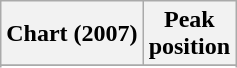<table class="wikitable sortable plainrowheaders">
<tr>
<th scope="col">Chart (2007)</th>
<th scope="col">Peak<br>position</th>
</tr>
<tr>
</tr>
<tr>
</tr>
<tr>
</tr>
<tr>
</tr>
<tr>
</tr>
<tr>
</tr>
<tr>
</tr>
<tr>
</tr>
<tr>
</tr>
<tr>
</tr>
<tr>
</tr>
<tr>
</tr>
<tr>
</tr>
<tr>
</tr>
</table>
